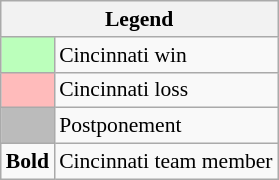<table class="wikitable" style="font-size:90%">
<tr>
<th colspan="2">Legend</th>
</tr>
<tr>
<td bgcolor="#bbffbb"> </td>
<td>Cincinnati win</td>
</tr>
<tr>
<td bgcolor="#ffbbbb"> </td>
<td>Cincinnati loss</td>
</tr>
<tr>
<td bgcolor="#bbbbbb"> </td>
<td>Postponement</td>
</tr>
<tr>
<td><strong>Bold</strong></td>
<td>Cincinnati team member</td>
</tr>
</table>
